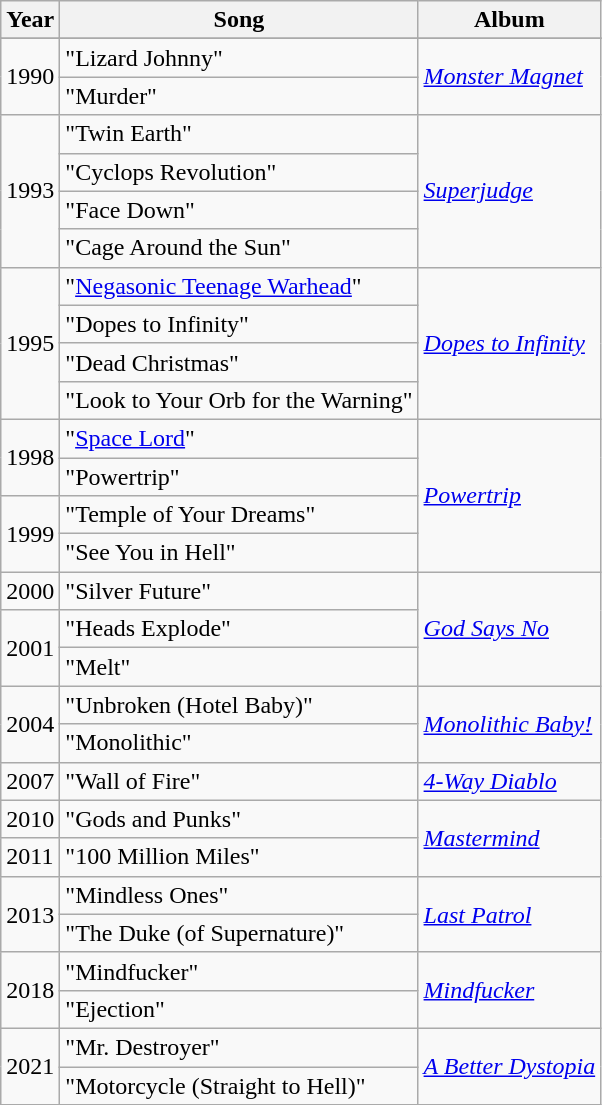<table class="wikitable">
<tr>
<th rowspan="1">Year</th>
<th rowspan="1">Song</th>
<th rowspan="1">Album</th>
</tr>
<tr>
</tr>
<tr>
<td rowspan="2">1990</td>
<td>"Lizard Johnny"</td>
<td rowspan="2"><em><a href='#'>Monster Magnet</a></em></td>
</tr>
<tr>
<td>"Murder"</td>
</tr>
<tr>
<td rowspan="4">1993</td>
<td>"Twin Earth"</td>
<td rowspan="4"><em><a href='#'>Superjudge</a></em></td>
</tr>
<tr>
<td>"Cyclops Revolution"</td>
</tr>
<tr>
<td>"Face Down"</td>
</tr>
<tr>
<td>"Cage Around the Sun"</td>
</tr>
<tr>
<td rowspan="4">1995</td>
<td>"<a href='#'>Negasonic Teenage Warhead</a>"</td>
<td rowspan="4"><em><a href='#'>Dopes to Infinity</a></em></td>
</tr>
<tr>
<td>"Dopes to Infinity"</td>
</tr>
<tr>
<td>"Dead Christmas"</td>
</tr>
<tr>
<td>"Look to Your Orb for the Warning"</td>
</tr>
<tr>
<td rowspan="2">1998</td>
<td>"<a href='#'>Space Lord</a>"</td>
<td rowspan="4"><em><a href='#'>Powertrip</a></em></td>
</tr>
<tr>
<td>"Powertrip"</td>
</tr>
<tr>
<td rowspan="2">1999</td>
<td>"Temple of Your Dreams"</td>
</tr>
<tr>
<td>"See You in Hell"</td>
</tr>
<tr>
<td>2000</td>
<td>"Silver Future"</td>
<td rowspan="3"><em><a href='#'>God Says No</a></em></td>
</tr>
<tr>
<td rowspan="2">2001</td>
<td>"Heads Explode"</td>
</tr>
<tr>
<td>"Melt"</td>
</tr>
<tr>
<td rowspan="2">2004</td>
<td>"Unbroken (Hotel Baby)"</td>
<td rowspan="2"><em><a href='#'>Monolithic Baby!</a></em></td>
</tr>
<tr>
<td>"Monolithic"</td>
</tr>
<tr>
<td>2007</td>
<td>"Wall of Fire"</td>
<td><em><a href='#'>4-Way Diablo</a></em></td>
</tr>
<tr>
<td>2010</td>
<td>"Gods and Punks"</td>
<td rowspan="2"><em><a href='#'>Mastermind</a></em></td>
</tr>
<tr>
<td>2011</td>
<td>"100 Million Miles"</td>
</tr>
<tr>
<td rowspan="2">2013</td>
<td>"Mindless Ones"</td>
<td rowspan="2"><em><a href='#'>Last Patrol</a></em></td>
</tr>
<tr>
<td>"The Duke (of Supernature)"</td>
</tr>
<tr>
<td rowspan="2">2018</td>
<td>"Mindfucker"</td>
<td rowspan="2"><em><a href='#'>Mindfucker</a></em></td>
</tr>
<tr>
<td>"Ejection"</td>
</tr>
<tr>
<td rowspan="2">2021</td>
<td>"Mr. Destroyer"</td>
<td rowspan="2"><em><a href='#'>A Better Dystopia</a></em></td>
</tr>
<tr>
<td>"Motorcycle (Straight to Hell)"</td>
</tr>
</table>
